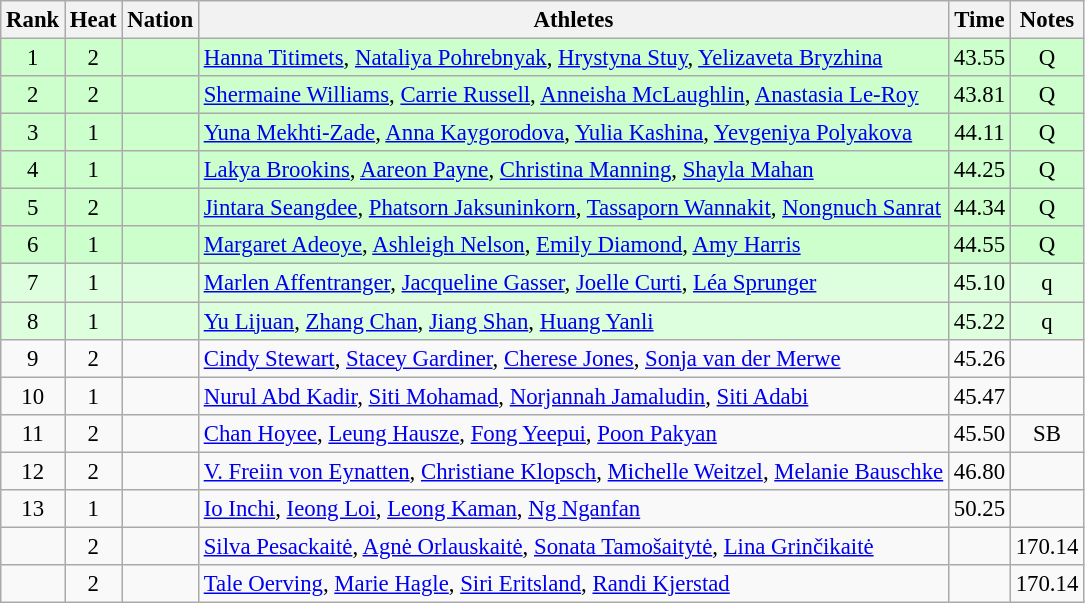<table class="wikitable sortable" style="text-align:center;font-size:95%">
<tr>
<th>Rank</th>
<th>Heat</th>
<th>Nation</th>
<th>Athletes</th>
<th>Time</th>
<th>Notes</th>
</tr>
<tr bgcolor=ccffcc>
<td>1</td>
<td>2</td>
<td align=left></td>
<td align=left><a href='#'>Hanna Titimets</a>, <a href='#'>Nataliya Pohrebnyak</a>, <a href='#'>Hrystyna Stuy</a>, <a href='#'>Yelizaveta Bryzhina</a></td>
<td>43.55</td>
<td>Q</td>
</tr>
<tr bgcolor=ccffcc>
<td>2</td>
<td>2</td>
<td align=left></td>
<td align=left><a href='#'>Shermaine Williams</a>, <a href='#'>Carrie Russell</a>, <a href='#'>Anneisha McLaughlin</a>, <a href='#'>Anastasia Le-Roy</a></td>
<td>43.81</td>
<td>Q</td>
</tr>
<tr bgcolor=ccffcc>
<td>3</td>
<td>1</td>
<td align=left></td>
<td align=left><a href='#'>Yuna Mekhti-Zade</a>, <a href='#'>Anna Kaygorodova</a>, <a href='#'>Yulia Kashina</a>, <a href='#'>Yevgeniya Polyakova</a></td>
<td>44.11</td>
<td>Q</td>
</tr>
<tr bgcolor=ccffcc>
<td>4</td>
<td>1</td>
<td align=left></td>
<td align=left><a href='#'>Lakya Brookins</a>, <a href='#'>Aareon Payne</a>, <a href='#'>Christina Manning</a>, <a href='#'>Shayla Mahan</a></td>
<td>44.25</td>
<td>Q</td>
</tr>
<tr bgcolor=ccffcc>
<td>5</td>
<td>2</td>
<td align=left></td>
<td align=left><a href='#'>Jintara Seangdee</a>, <a href='#'>Phatsorn Jaksuninkorn</a>, <a href='#'>Tassaporn Wannakit</a>, <a href='#'>Nongnuch Sanrat</a></td>
<td>44.34</td>
<td>Q</td>
</tr>
<tr bgcolor=ccffcc>
<td>6</td>
<td>1</td>
<td align=left></td>
<td align=left><a href='#'>Margaret Adeoye</a>, <a href='#'>Ashleigh Nelson</a>, <a href='#'>Emily Diamond</a>, <a href='#'>Amy Harris</a></td>
<td>44.55</td>
<td>Q</td>
</tr>
<tr bgcolor=ddffdd>
<td>7</td>
<td>1</td>
<td align=left></td>
<td align=left><a href='#'>Marlen Affentranger</a>, <a href='#'>Jacqueline Gasser</a>, <a href='#'>Joelle Curti</a>, <a href='#'>Léa Sprunger</a></td>
<td>45.10</td>
<td>q</td>
</tr>
<tr bgcolor=ddffdd>
<td>8</td>
<td>1</td>
<td align=left></td>
<td align=left><a href='#'>Yu Lijuan</a>, <a href='#'>Zhang Chan</a>, <a href='#'>Jiang Shan</a>, <a href='#'>Huang Yanli</a></td>
<td>45.22</td>
<td>q</td>
</tr>
<tr>
<td>9</td>
<td>2</td>
<td align=left></td>
<td align=left><a href='#'>Cindy Stewart</a>, <a href='#'>Stacey Gardiner</a>, <a href='#'>Cherese Jones</a>, <a href='#'>Sonja van der Merwe</a></td>
<td>45.26</td>
<td></td>
</tr>
<tr>
<td>10</td>
<td>1</td>
<td align=left></td>
<td align=left><a href='#'>Nurul Abd Kadir</a>, <a href='#'>Siti Mohamad</a>, <a href='#'>Norjannah Jamaludin</a>, <a href='#'>Siti Adabi</a></td>
<td>45.47</td>
<td></td>
</tr>
<tr>
<td>11</td>
<td>2</td>
<td align=left></td>
<td align=left><a href='#'>Chan Hoyee</a>, <a href='#'>Leung Hausze</a>, <a href='#'>Fong Yeepui</a>, <a href='#'>Poon Pakyan</a></td>
<td>45.50</td>
<td>SB</td>
</tr>
<tr>
<td>12</td>
<td>2</td>
<td align=left></td>
<td align=left><a href='#'>V. Freiin von Eynatten</a>, <a href='#'>Christiane Klopsch</a>, <a href='#'>Michelle Weitzel</a>, <a href='#'>Melanie Bauschke</a></td>
<td>46.80</td>
<td></td>
</tr>
<tr>
<td>13</td>
<td>1</td>
<td align=left></td>
<td align=left><a href='#'>Io Inchi</a>, <a href='#'>Ieong Loi</a>, <a href='#'>Leong Kaman</a>, <a href='#'>Ng Nganfan</a></td>
<td>50.25</td>
<td></td>
</tr>
<tr>
<td></td>
<td>2</td>
<td align=left></td>
<td align=left><a href='#'>Silva Pesackaitė</a>, <a href='#'>Agnė Orlauskaitė</a>, <a href='#'>Sonata Tamošaitytė</a>, <a href='#'>Lina Grinčikaitė</a></td>
<td></td>
<td>170.14</td>
</tr>
<tr>
<td></td>
<td>2</td>
<td align=left></td>
<td align=left><a href='#'>Tale Oerving</a>, <a href='#'>Marie Hagle</a>, <a href='#'>Siri Eritsland</a>, <a href='#'>Randi Kjerstad</a></td>
<td></td>
<td>170.14</td>
</tr>
</table>
